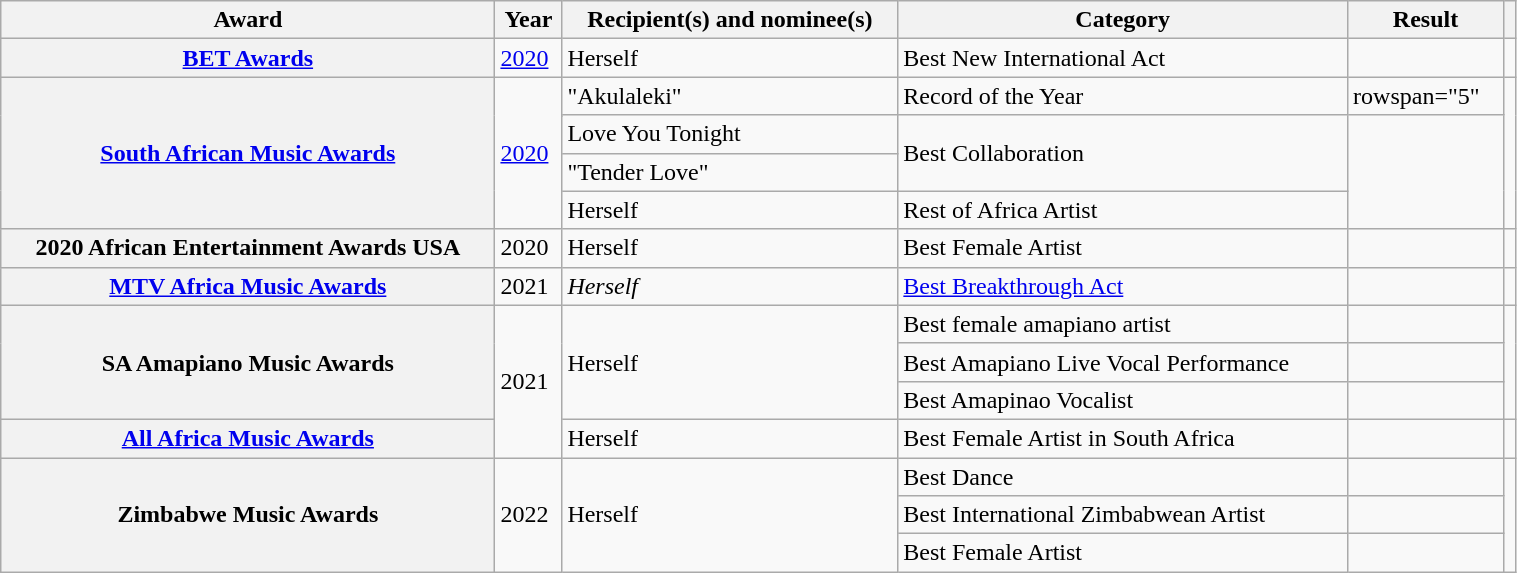<table class="wikitable sortable plainrowheaders" style="width: 80%;">
<tr>
<th scope="col">Award</th>
<th scope="col">Year</th>
<th scope="col">Recipient(s) and nominee(s)</th>
<th scope="col">Category</th>
<th scope="col">Result</th>
<th class="unsortable" scope="col"></th>
</tr>
<tr>
<th scope="row"><a href='#'>BET Awards</a></th>
<td rowspan="1"><a href='#'>2020</a></td>
<td rowspan="1">Herself</td>
<td>Best New International Act</td>
<td></td>
<td style="text-align:center;"></td>
</tr>
<tr>
<th scope="row" rowspan="5"><a href='#'>South African Music Awards</a></th>
<td rowspan="5"><a href='#'>2020</a></td>
<td rowspan="2">"Akulaleki" </td>
<td>Record of the Year</td>
<td>rowspan="5" </td>
<td rowspan="5"></td>
</tr>
<tr>
<td rowspan="3">Best Collaboration</td>
</tr>
<tr>
<td>Love You Tonight </td>
</tr>
<tr>
<td>"Tender Love" </td>
</tr>
<tr>
<td rowspan="1">Herself</td>
<td>Rest of Africa Artist</td>
</tr>
<tr>
<th scope="row">2020 African Entertainment Awards USA</th>
<td>2020</td>
<td>Herself</td>
<td>Best  Female Artist</td>
<td></td>
<td></td>
</tr>
<tr>
<th scope="row"><a href='#'>MTV Africa Music Awards</a></th>
<td>2021</td>
<td><em>Herself</em></td>
<td><a href='#'>Best Breakthrough Act</a></td>
<td></td>
<td></td>
</tr>
<tr>
<th rowspan="3" scope="row">SA Amapiano Music Awards</th>
<td rowspan="4">2021</td>
<td rowspan="3">Herself</td>
<td>Best female amapiano artist</td>
<td></td>
<td rowspan="3"></td>
</tr>
<tr>
<td>Best Amapiano Live Vocal Performance</td>
<td></td>
</tr>
<tr>
<td>Best Amapinao Vocalist</td>
<td></td>
</tr>
<tr>
<th scope="row"><a href='#'>All Africa Music Awards</a></th>
<td>Herself</td>
<td>Best Female Artist in South Africa</td>
<td></td>
<td></td>
</tr>
<tr>
<th rowspan="3" scope="row">Zimbabwe Music Awards</th>
<td rowspan="3">2022</td>
<td rowspan="3">Herself</td>
<td>Best Dance</td>
<td></td>
<td rowspan="3"></td>
</tr>
<tr>
<td>Best International Zimbabwean Artist</td>
<td></td>
</tr>
<tr>
<td>Best Female Artist</td>
<td></td>
</tr>
</table>
